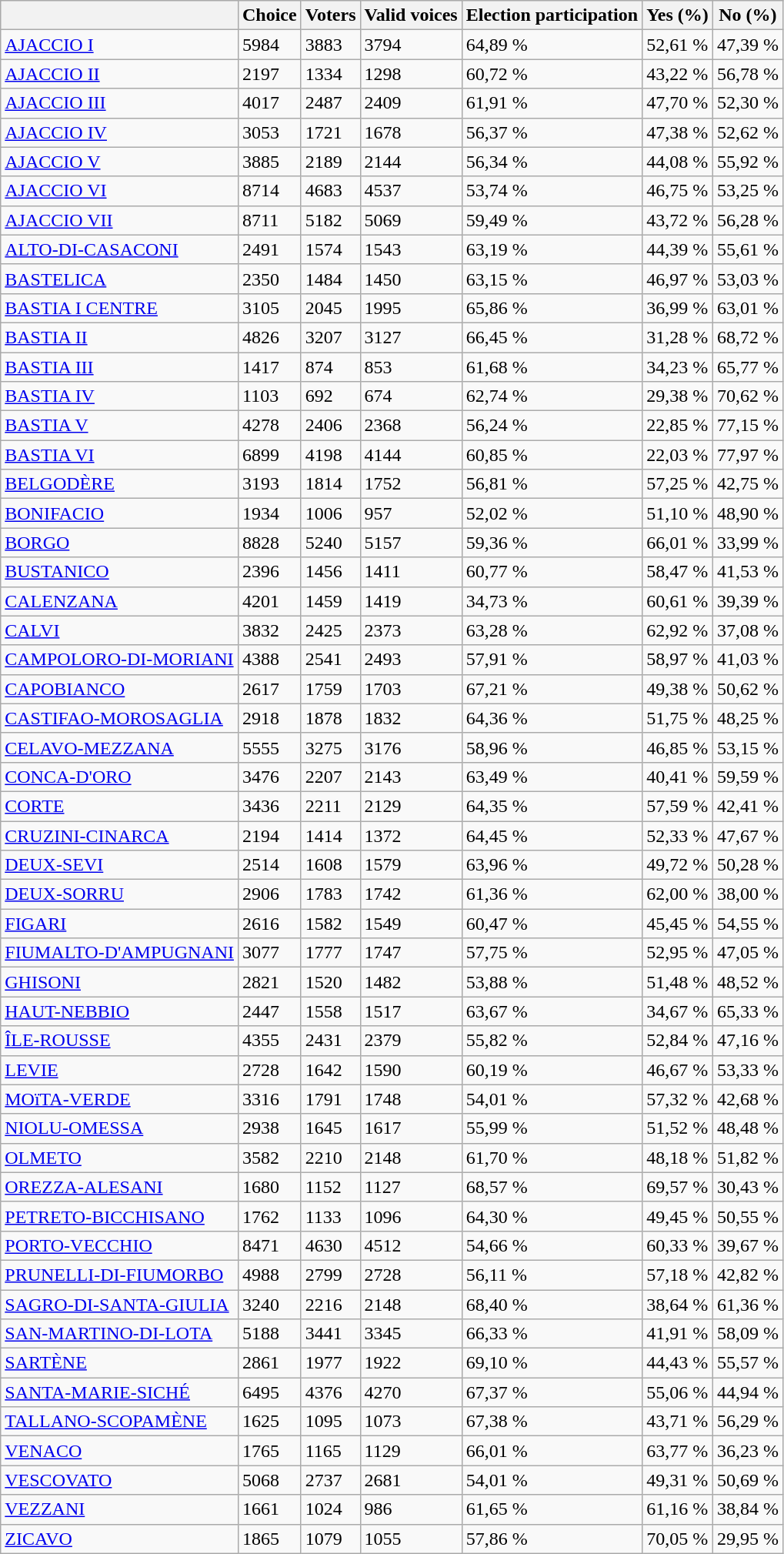<table class="wikitable sortable">
<tr>
<th></th>
<th>Choice</th>
<th>Voters</th>
<th>Valid voices</th>
<th>Election participation</th>
<th>Yes (%)</th>
<th>No (%)</th>
</tr>
<tr>
<td><a href='#'>AJACCIO I</a></td>
<td>5984</td>
<td>3883</td>
<td>3794</td>
<td>64,89 %</td>
<td class="hintergrundfarbe9">52,61 %</td>
<td>47,39 %</td>
</tr>
<tr>
<td><a href='#'>AJACCIO II</a></td>
<td>2197</td>
<td>1334</td>
<td>1298</td>
<td>60,72 %</td>
<td>43,22 %</td>
<td class="hintergrundfarbe7">56,78 %</td>
</tr>
<tr>
<td><a href='#'>AJACCIO III</a></td>
<td>4017</td>
<td>2487</td>
<td>2409</td>
<td>61,91 %</td>
<td>47,70 %</td>
<td class="hintergrundfarbe7">52,30 %</td>
</tr>
<tr>
<td><a href='#'>AJACCIO IV</a></td>
<td>3053</td>
<td>1721</td>
<td>1678</td>
<td>56,37 %</td>
<td>47,38 %</td>
<td class="hintergrundfarbe7">52,62 %</td>
</tr>
<tr>
<td><a href='#'>AJACCIO V</a></td>
<td>3885</td>
<td>2189</td>
<td>2144</td>
<td>56,34 %</td>
<td>44,08 %</td>
<td class="hintergrundfarbe7">55,92 %</td>
</tr>
<tr>
<td><a href='#'>AJACCIO VI</a></td>
<td>8714</td>
<td>4683</td>
<td>4537</td>
<td>53,74 %</td>
<td>46,75 %</td>
<td class="hintergrundfarbe7">53,25 %</td>
</tr>
<tr>
<td><a href='#'>AJACCIO VII</a></td>
<td>8711</td>
<td>5182</td>
<td>5069</td>
<td>59,49 %</td>
<td>43,72 %</td>
<td class="hintergrundfarbe7">56,28 %</td>
</tr>
<tr>
<td><a href='#'>ALTO-DI-CASACONI</a></td>
<td>2491</td>
<td>1574</td>
<td>1543</td>
<td>63,19 %</td>
<td>44,39 %</td>
<td class="hintergrundfarbe7">55,61 %</td>
</tr>
<tr>
<td><a href='#'>BASTELICA</a></td>
<td>2350</td>
<td>1484</td>
<td>1450</td>
<td>63,15 %</td>
<td>46,97 %</td>
<td class="hintergrundfarbe7">53,03 %</td>
</tr>
<tr>
<td><a href='#'>BASTIA I CENTRE</a></td>
<td>3105</td>
<td>2045</td>
<td>1995</td>
<td>65,86 %</td>
<td>36,99 %</td>
<td class="hintergrundfarbe7">63,01 %</td>
</tr>
<tr>
<td><a href='#'>BASTIA II</a></td>
<td>4826</td>
<td>3207</td>
<td>3127</td>
<td>66,45 %</td>
<td>31,28 %</td>
<td class="hintergrundfarbe7">68,72 %</td>
</tr>
<tr>
<td><a href='#'>BASTIA III</a></td>
<td>1417</td>
<td>874</td>
<td>853</td>
<td>61,68 %</td>
<td>34,23 %</td>
<td class="hintergrundfarbe7">65,77 %</td>
</tr>
<tr>
<td><a href='#'>BASTIA IV</a></td>
<td>1103</td>
<td>692</td>
<td>674</td>
<td>62,74 %</td>
<td>29,38 %</td>
<td class="hintergrundfarbe7">70,62 %</td>
</tr>
<tr>
<td><a href='#'>BASTIA V</a></td>
<td>4278</td>
<td>2406</td>
<td>2368</td>
<td>56,24 %</td>
<td>22,85 %</td>
<td class="hintergrundfarbe7">77,15 %</td>
</tr>
<tr>
<td><a href='#'>BASTIA VI</a></td>
<td>6899</td>
<td>4198</td>
<td>4144</td>
<td>60,85 %</td>
<td>22,03 %</td>
<td class="hintergrundfarbe7">77,97 %</td>
</tr>
<tr>
<td><a href='#'>BELGODÈRE</a></td>
<td>3193</td>
<td>1814</td>
<td>1752</td>
<td>56,81 %</td>
<td class="hintergrundfarbe9">57,25 %</td>
<td>42,75 %</td>
</tr>
<tr>
<td><a href='#'>BONIFACIO</a></td>
<td>1934</td>
<td>1006</td>
<td>957</td>
<td>52,02 %</td>
<td class="hintergrundfarbe9">51,10 %</td>
<td>48,90 %</td>
</tr>
<tr>
<td><a href='#'>BORGO</a></td>
<td>8828</td>
<td>5240</td>
<td>5157</td>
<td>59,36 %</td>
<td class="hintergrundfarbe9">66,01 %</td>
<td>33,99 %</td>
</tr>
<tr>
<td><a href='#'>BUSTANICO</a></td>
<td>2396</td>
<td>1456</td>
<td>1411</td>
<td>60,77 %</td>
<td class="hintergrundfarbe9">58,47 %</td>
<td>41,53 %</td>
</tr>
<tr>
<td><a href='#'>CALENZANA</a></td>
<td>4201</td>
<td>1459</td>
<td>1419</td>
<td>34,73 %</td>
<td class="hintergrundfarbe9">60,61 %</td>
<td>39,39 %</td>
</tr>
<tr>
<td><a href='#'>CALVI</a></td>
<td>3832</td>
<td>2425</td>
<td>2373</td>
<td>63,28 %</td>
<td class="hintergrundfarbe9">62,92 %</td>
<td>37,08 %</td>
</tr>
<tr>
<td><a href='#'>CAMPOLORO-DI-MORIANI</a></td>
<td>4388</td>
<td>2541</td>
<td>2493</td>
<td>57,91 %</td>
<td class="hintergrundfarbe9">58,97 %</td>
<td>41,03 %</td>
</tr>
<tr>
<td><a href='#'>CAPOBIANCO</a></td>
<td>2617</td>
<td>1759</td>
<td>1703</td>
<td>67,21 %</td>
<td>49,38 %</td>
<td class="hintergrundfarbe7">50,62 %</td>
</tr>
<tr>
<td><a href='#'>CASTIFAO-MOROSAGLIA</a></td>
<td>2918</td>
<td>1878</td>
<td>1832</td>
<td>64,36 %</td>
<td class="hintergrundfarbe9">51,75 %</td>
<td>48,25 %</td>
</tr>
<tr>
<td><a href='#'>CELAVO-MEZZANA</a></td>
<td>5555</td>
<td>3275</td>
<td>3176</td>
<td>58,96 %</td>
<td>46,85 %</td>
<td class="hintergrundfarbe7">53,15 %</td>
</tr>
<tr>
<td><a href='#'>CONCA-D'ORO</a></td>
<td>3476</td>
<td>2207</td>
<td>2143</td>
<td>63,49 %</td>
<td>40,41 %</td>
<td class="hintergrundfarbe7">59,59 %</td>
</tr>
<tr>
<td><a href='#'>CORTE</a></td>
<td>3436</td>
<td>2211</td>
<td>2129</td>
<td>64,35 %</td>
<td class="hintergrundfarbe9">57,59 %</td>
<td>42,41 %</td>
</tr>
<tr>
<td><a href='#'>CRUZINI-CINARCA</a></td>
<td>2194</td>
<td>1414</td>
<td>1372</td>
<td>64,45 %</td>
<td class="hintergrundfarbe9">52,33 %</td>
<td>47,67 %</td>
</tr>
<tr>
<td><a href='#'>DEUX-SEVI</a></td>
<td>2514</td>
<td>1608</td>
<td>1579</td>
<td>63,96 %</td>
<td>49,72 %</td>
<td class="hintergrundfarbe7">50,28 %</td>
</tr>
<tr>
<td><a href='#'>DEUX-SORRU</a></td>
<td>2906</td>
<td>1783</td>
<td>1742</td>
<td>61,36 %</td>
<td class="hintergrundfarbe9">62,00 %</td>
<td>38,00 %</td>
</tr>
<tr>
<td><a href='#'>FIGARI</a></td>
<td>2616</td>
<td>1582</td>
<td>1549</td>
<td>60,47 %</td>
<td>45,45 %</td>
<td class="hintergrundfarbe7">54,55 %</td>
</tr>
<tr>
<td><a href='#'>FIUMALTO-D'AMPUGNANI</a></td>
<td>3077</td>
<td>1777</td>
<td>1747</td>
<td>57,75 %</td>
<td class="hintergrundfarbe9">52,95 %</td>
<td>47,05 %</td>
</tr>
<tr>
<td><a href='#'>GHISONI</a></td>
<td>2821</td>
<td>1520</td>
<td>1482</td>
<td>53,88 %</td>
<td class="hintergrundfarbe9">51,48 %</td>
<td>48,52 %</td>
</tr>
<tr>
<td><a href='#'>HAUT-NEBBIO</a></td>
<td>2447</td>
<td>1558</td>
<td>1517</td>
<td>63,67 %</td>
<td>34,67 %</td>
<td class="hintergrundfarbe7">65,33 %</td>
</tr>
<tr>
<td><a href='#'>ÎLE-ROUSSE</a></td>
<td>4355</td>
<td>2431</td>
<td>2379</td>
<td>55,82 %</td>
<td class="hintergrundfarbe9">52,84 %</td>
<td>47,16 %</td>
</tr>
<tr>
<td><a href='#'>LEVIE</a></td>
<td>2728</td>
<td>1642</td>
<td>1590</td>
<td>60,19 %</td>
<td>46,67 %</td>
<td class="hintergrundfarbe7">53,33 %</td>
</tr>
<tr>
<td><a href='#'>MOïTA-VERDE</a></td>
<td>3316</td>
<td>1791</td>
<td>1748</td>
<td>54,01 %</td>
<td class="hintergrundfarbe9">57,32 %</td>
<td>42,68 %</td>
</tr>
<tr>
<td><a href='#'>NIOLU-OMESSA</a></td>
<td>2938</td>
<td>1645</td>
<td>1617</td>
<td>55,99 %</td>
<td class="hintergrundfarbe9">51,52 %</td>
<td>48,48 %</td>
</tr>
<tr>
<td><a href='#'>OLMETO</a></td>
<td>3582</td>
<td>2210</td>
<td>2148</td>
<td>61,70 %</td>
<td>48,18 %</td>
<td class="hintergrundfarbe7">51,82 %</td>
</tr>
<tr>
<td><a href='#'>OREZZA-ALESANI</a></td>
<td>1680</td>
<td>1152</td>
<td>1127</td>
<td>68,57 %</td>
<td class="hintergrundfarbe9">69,57 %</td>
<td>30,43 %</td>
</tr>
<tr>
<td><a href='#'>PETRETO-BICCHISANO</a></td>
<td>1762</td>
<td>1133</td>
<td>1096</td>
<td>64,30 %</td>
<td>49,45 %</td>
<td class="hintergrundfarbe7">50,55 %</td>
</tr>
<tr>
<td><a href='#'>PORTO-VECCHIO</a></td>
<td>8471</td>
<td>4630</td>
<td>4512</td>
<td>54,66 %</td>
<td class="hintergrundfarbe9">60,33 %</td>
<td>39,67 %</td>
</tr>
<tr>
<td><a href='#'>PRUNELLI-DI-FIUMORBO</a></td>
<td>4988</td>
<td>2799</td>
<td>2728</td>
<td>56,11 %</td>
<td class="hintergrundfarbe9">57,18 %</td>
<td>42,82 %</td>
</tr>
<tr>
<td><a href='#'>SAGRO-DI-SANTA-GIULIA</a></td>
<td>3240</td>
<td>2216</td>
<td>2148</td>
<td>68,40 %</td>
<td>38,64 %</td>
<td class="hintergrundfarbe7">61,36 %</td>
</tr>
<tr>
<td><a href='#'>SAN-MARTINO-DI-LOTA</a></td>
<td>5188</td>
<td>3441</td>
<td>3345</td>
<td>66,33 %</td>
<td>41,91 %</td>
<td class="hintergrundfarbe7">58,09 %</td>
</tr>
<tr>
<td><a href='#'>SARTÈNE</a></td>
<td>2861</td>
<td>1977</td>
<td>1922</td>
<td>69,10 %</td>
<td>44,43 %</td>
<td class="hintergrundfarbe7">55,57 %</td>
</tr>
<tr>
<td><a href='#'>SANTA-MARIE-SICHÉ</a></td>
<td>6495</td>
<td>4376</td>
<td>4270</td>
<td>67,37 %</td>
<td class="hintergrundfarbe9">55,06 %</td>
<td>44,94 %</td>
</tr>
<tr>
<td><a href='#'>TALLANO-SCOPAMÈNE</a></td>
<td>1625</td>
<td>1095</td>
<td>1073</td>
<td>67,38 %</td>
<td>43,71 %</td>
<td class="hintergrundfarbe7">56,29 %</td>
</tr>
<tr>
<td><a href='#'>VENACO</a></td>
<td>1765</td>
<td>1165</td>
<td>1129</td>
<td>66,01 %</td>
<td class="hintergrundfarbe9">63,77 %</td>
<td>36,23 %</td>
</tr>
<tr>
<td><a href='#'>VESCOVATO</a></td>
<td>5068</td>
<td>2737</td>
<td>2681</td>
<td>54,01 %</td>
<td>49,31 %</td>
<td class="hintergrundfarbe7">50,69 %</td>
</tr>
<tr>
<td><a href='#'>VEZZANI</a></td>
<td>1661</td>
<td>1024</td>
<td>986</td>
<td>61,65 %</td>
<td class="hintergrundfarbe9">61,16 %</td>
<td>38,84 %</td>
</tr>
<tr>
<td><a href='#'>ZICAVO</a></td>
<td>1865</td>
<td>1079</td>
<td>1055</td>
<td>57,86 %</td>
<td class="hintergrundfarbe9">70,05 %</td>
<td>29,95 %</td>
</tr>
</table>
